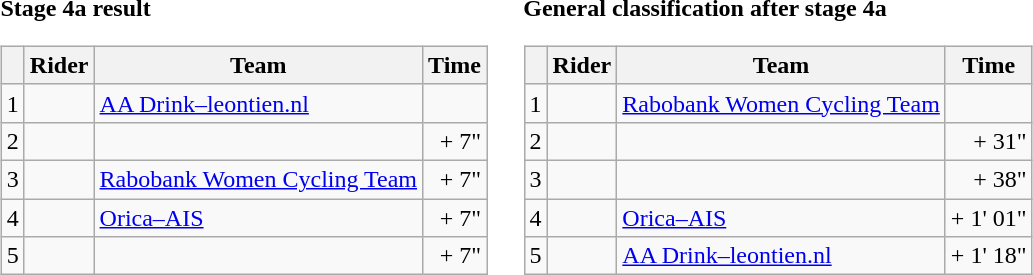<table>
<tr>
<td><strong>Stage 4a result</strong><br><table class="wikitable">
<tr>
<th></th>
<th>Rider</th>
<th>Team</th>
<th>Time</th>
</tr>
<tr>
<td>1</td>
<td></td>
<td><a href='#'>AA Drink–leontien.nl</a></td>
<td align="right"></td>
</tr>
<tr>
<td>2</td>
<td></td>
<td></td>
<td align="right">+ 7"</td>
</tr>
<tr>
<td>3</td>
<td></td>
<td><a href='#'>Rabobank Women Cycling Team</a></td>
<td align="right">+ 7"</td>
</tr>
<tr>
<td>4</td>
<td></td>
<td><a href='#'>Orica–AIS</a></td>
<td align="right">+ 7"</td>
</tr>
<tr>
<td>5</td>
<td></td>
<td></td>
<td align="right">+ 7"</td>
</tr>
</table>
</td>
<td></td>
<td><strong>General classification after stage 4a</strong><br><table class="wikitable">
<tr>
<th></th>
<th>Rider</th>
<th>Team</th>
<th>Time</th>
</tr>
<tr>
<td>1</td>
<td></td>
<td><a href='#'>Rabobank Women Cycling Team</a></td>
<td align="right"></td>
</tr>
<tr>
<td>2</td>
<td></td>
<td></td>
<td align="right">+ 31"</td>
</tr>
<tr>
<td>3</td>
<td></td>
<td></td>
<td align="right">+ 38"</td>
</tr>
<tr>
<td>4</td>
<td></td>
<td><a href='#'>Orica–AIS</a></td>
<td align="right">+ 1' 01"</td>
</tr>
<tr>
<td>5</td>
<td></td>
<td><a href='#'>AA Drink–leontien.nl</a></td>
<td align="right">+ 1' 18"</td>
</tr>
</table>
</td>
</tr>
</table>
